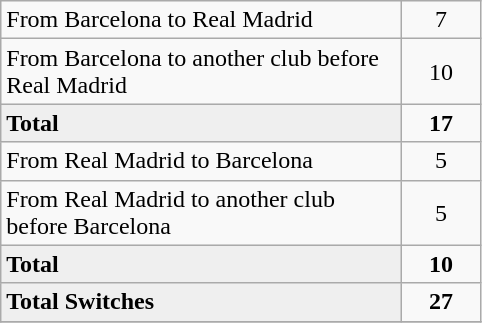<table class="wikitable">
<tr>
<td width=260>From Barcelona to Real Madrid</td>
<td style="text-align:center; width:45px;">7</td>
</tr>
<tr>
<td>From Barcelona to another club before Real Madrid</td>
<td style="text-align:center;">10</td>
</tr>
<tr>
<td style=background:#efefef><strong>Total</strong></td>
<td style="text-align:center;"><strong>17</strong></td>
</tr>
<tr>
<td>From Real Madrid to Barcelona</td>
<td style="text-align:center;">5</td>
</tr>
<tr>
<td>From Real Madrid to another club before Barcelona</td>
<td style="text-align:center;">5</td>
</tr>
<tr>
<td style=background:#efefef><strong>Total</strong></td>
<td style="text-align:center;"><strong>10</strong></td>
</tr>
<tr>
<td style=background:#efefef><strong>Total Switches</strong></td>
<td style="text-align:center;"><strong>27</strong></td>
</tr>
<tr>
</tr>
</table>
